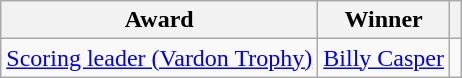<table class="wikitable">
<tr>
<th>Award</th>
<th>Winner</th>
<th></th>
</tr>
<tr>
<td><a href='#'>Scoring leader (Vardon Trophy)</a></td>
<td> <a href='#'>Billy Casper</a></td>
<td></td>
</tr>
</table>
